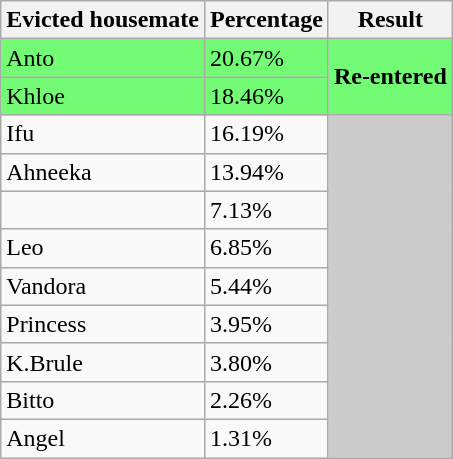<table class="wikitable">
<tr>
<th>Evicted housemate</th>
<th>Percentage</th>
<th>Result</th>
</tr>
<tr style="background:#73FB76;" |>
<td>Anto</td>
<td>20.67%</td>
<td rowspan="2"><strong>Re-entered</strong></td>
</tr>
<tr style="background:#73FB76;" |>
<td>Khloe</td>
<td>18.46%</td>
</tr>
<tr>
<td>Ifu</td>
<td>16.19%</td>
<td rowspan="9" style="background:#ccc;"></td>
</tr>
<tr>
<td>Ahneeka</td>
<td>13.94%</td>
</tr>
<tr>
<td></td>
<td>7.13%</td>
</tr>
<tr>
<td>Leo</td>
<td>6.85%</td>
</tr>
<tr>
<td>Vandora</td>
<td>5.44%</td>
</tr>
<tr>
<td>Princess</td>
<td>3.95%</td>
</tr>
<tr>
<td>K.Brule</td>
<td>3.80%</td>
</tr>
<tr>
<td>Bitto</td>
<td>2.26%</td>
</tr>
<tr>
<td>Angel</td>
<td>1.31%</td>
</tr>
</table>
